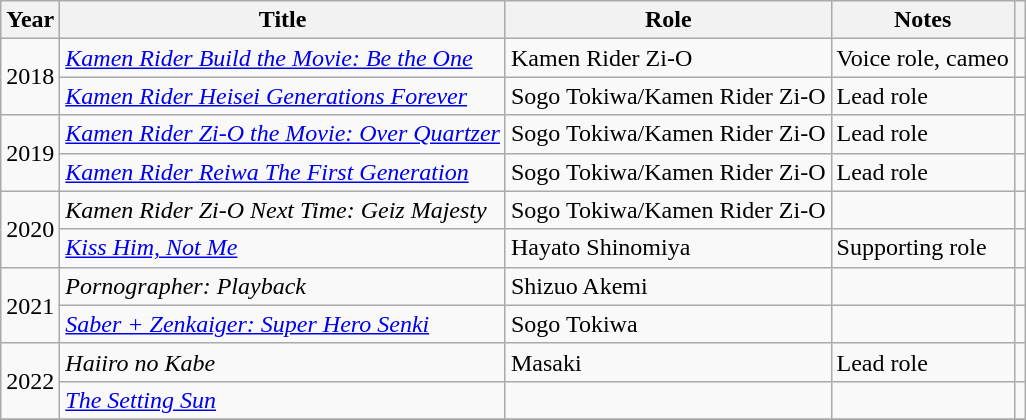<table class="wikitable sortable">
<tr>
<th>Year</th>
<th>Title</th>
<th>Role</th>
<th>Notes</th>
<th class="unsortable"></th>
</tr>
<tr>
<td rowspan="2">2018</td>
<td><em><a href='#'>Kamen Rider Build the Movie: Be the One</a></em></td>
<td>Kamen Rider Zi-O</td>
<td>Voice role, cameo</td>
<td></td>
</tr>
<tr>
<td><em><a href='#'>Kamen Rider Heisei Generations Forever</a></em></td>
<td>Sogo Tokiwa/Kamen Rider Zi-O</td>
<td>Lead role</td>
<td></td>
</tr>
<tr>
<td rowspan="2">2019</td>
<td><em><a href='#'>Kamen Rider Zi-O the Movie: Over Quartzer</a></em></td>
<td>Sogo Tokiwa/Kamen Rider Zi-O</td>
<td>Lead role</td>
<td></td>
</tr>
<tr>
<td><em><a href='#'>Kamen Rider Reiwa The First Generation</a></em></td>
<td>Sogo Tokiwa/Kamen Rider Zi-O</td>
<td>Lead role</td>
<td></td>
</tr>
<tr>
<td rowspan="2">2020</td>
<td><em>Kamen Rider Zi-O Next Time: Geiz Majesty</em></td>
<td>Sogo Tokiwa/Kamen Rider Zi-O</td>
<td></td>
<td></td>
</tr>
<tr>
<td><em><a href='#'>Kiss Him, Not Me</a></em></td>
<td>Hayato Shinomiya</td>
<td>Supporting role</td>
<td></td>
</tr>
<tr>
<td rowspan="2">2021</td>
<td><em>Pornographer: Playback</em></td>
<td>Shizuo Akemi</td>
<td></td>
<td></td>
</tr>
<tr>
<td><em><a href='#'>Saber + Zenkaiger: Super Hero Senki</a></em></td>
<td>Sogo Tokiwa</td>
<td></td>
<td></td>
</tr>
<tr>
<td rowspan="2">2022</td>
<td><em>Haiiro no Kabe</em></td>
<td>Masaki</td>
<td>Lead role</td>
<td></td>
</tr>
<tr>
<td><em><a href='#'>The Setting Sun</a></em></td>
<td></td>
<td></td>
<td></td>
</tr>
<tr>
</tr>
</table>
